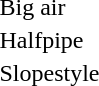<table>
<tr>
<td>Big air<br></td>
<td></td>
<td></td>
<td></td>
</tr>
<tr>
<td>Halfpipe<br></td>
<td></td>
<td></td>
<td></td>
</tr>
<tr>
<td>Slopestyle<br></td>
<td></td>
<td></td>
<td></td>
</tr>
</table>
